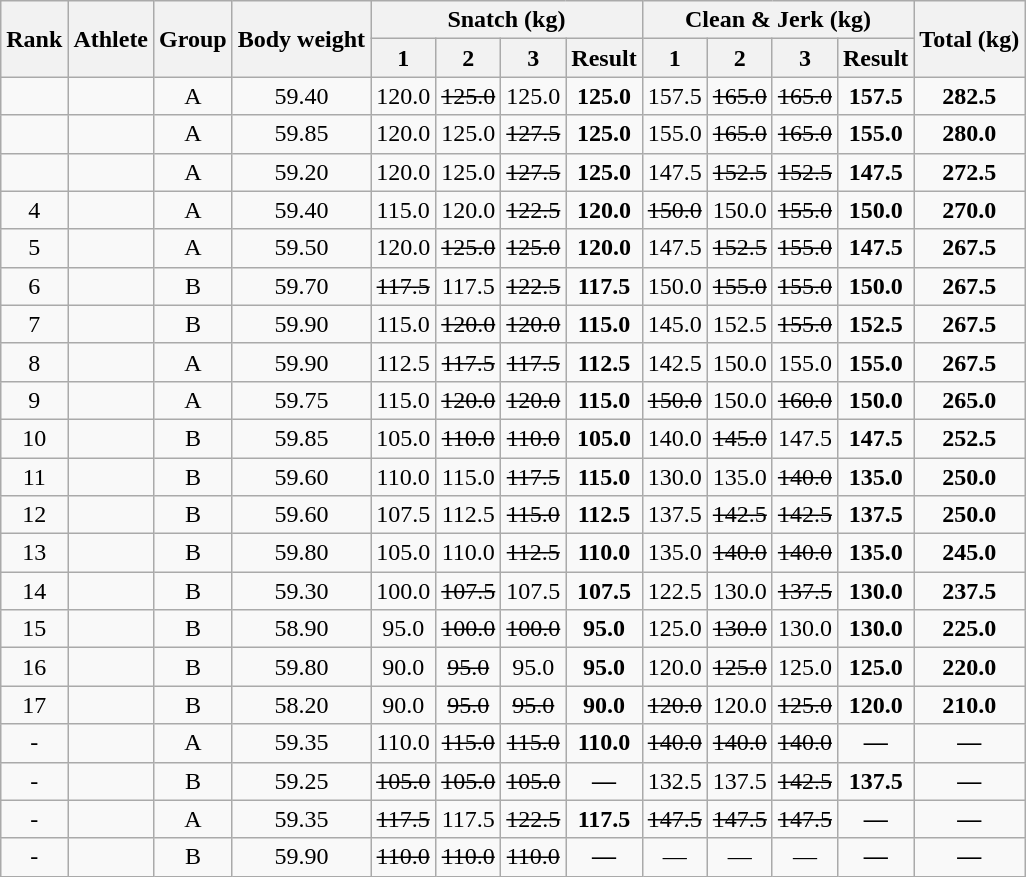<table class="wikitable" style="text-align:center;">
<tr>
<th rowspan="2">Rank</th>
<th rowspan="2">Athlete</th>
<th rowspan="2">Group</th>
<th rowspan="2">Body weight</th>
<th colspan="4">Snatch (kg)</th>
<th colspan="4">Clean & Jerk (kg)</th>
<th rowspan="2">Total (kg)</th>
</tr>
<tr>
<th>1</th>
<th>2</th>
<th>3</th>
<th>Result</th>
<th>1</th>
<th>2</th>
<th>3</th>
<th>Result</th>
</tr>
<tr>
<td></td>
<td align="left"></td>
<td>A</td>
<td>59.40</td>
<td>120.0</td>
<td><s>125.0</s></td>
<td>125.0</td>
<td><strong>125.0</strong></td>
<td>157.5</td>
<td><s>165.0</s></td>
<td><s>165.0</s></td>
<td><strong>157.5</strong></td>
<td><strong>282.5</strong></td>
</tr>
<tr>
<td></td>
<td align="left"></td>
<td>A</td>
<td>59.85</td>
<td>120.0</td>
<td>125.0</td>
<td><s>127.5</s></td>
<td><strong>125.0</strong></td>
<td>155.0</td>
<td><s>165.0</s></td>
<td><s>165.0</s></td>
<td><strong>155.0</strong></td>
<td><strong>280.0</strong></td>
</tr>
<tr>
<td></td>
<td align="left"></td>
<td>A</td>
<td>59.20</td>
<td>120.0</td>
<td>125.0</td>
<td><s>127.5</s></td>
<td><strong>125.0</strong></td>
<td>147.5</td>
<td><s>152.5</s></td>
<td><s>152.5</s></td>
<td><strong>147.5</strong></td>
<td><strong>272.5</strong></td>
</tr>
<tr>
<td>4</td>
<td align="left"></td>
<td>A</td>
<td>59.40</td>
<td>115.0</td>
<td>120.0</td>
<td><s>122.5</s></td>
<td><strong>120.0</strong></td>
<td><s>150.0</s></td>
<td>150.0</td>
<td><s>155.0</s></td>
<td><strong>150.0</strong></td>
<td><strong>270.0</strong></td>
</tr>
<tr>
<td>5</td>
<td align="left"></td>
<td>A</td>
<td>59.50</td>
<td>120.0</td>
<td><s>125.0</s></td>
<td><s>125.0</s></td>
<td><strong>120.0</strong></td>
<td>147.5</td>
<td><s>152.5</s></td>
<td><s>155.0</s></td>
<td><strong>147.5</strong></td>
<td><strong>267.5</strong></td>
</tr>
<tr>
<td>6</td>
<td align="left"></td>
<td>B</td>
<td>59.70</td>
<td><s>117.5</s></td>
<td>117.5</td>
<td><s>122.5</s></td>
<td><strong>117.5</strong></td>
<td>150.0</td>
<td><s>155.0</s></td>
<td><s>155.0</s></td>
<td><strong>150.0</strong></td>
<td><strong>267.5</strong></td>
</tr>
<tr>
<td>7</td>
<td align="left"></td>
<td>B</td>
<td>59.90</td>
<td>115.0</td>
<td><s>120.0</s></td>
<td><s>120.0</s></td>
<td><strong>115.0</strong></td>
<td>145.0</td>
<td>152.5</td>
<td><s>155.0</s></td>
<td><strong>152.5</strong></td>
<td><strong>267.5</strong></td>
</tr>
<tr>
<td>8</td>
<td align="left"></td>
<td>A</td>
<td>59.90</td>
<td>112.5</td>
<td><s>117.5</s></td>
<td><s>117.5</s></td>
<td><strong>112.5</strong></td>
<td>142.5</td>
<td>150.0</td>
<td>155.0</td>
<td><strong>155.0</strong></td>
<td><strong>267.5</strong></td>
</tr>
<tr>
<td>9</td>
<td align="left"></td>
<td>A</td>
<td>59.75</td>
<td>115.0</td>
<td><s>120.0</s></td>
<td><s>120.0</s></td>
<td><strong>115.0</strong></td>
<td><s>150.0</s></td>
<td>150.0</td>
<td><s>160.0</s></td>
<td><strong>150.0</strong></td>
<td><strong>265.0</strong></td>
</tr>
<tr>
<td>10</td>
<td align="left"></td>
<td>B</td>
<td>59.85</td>
<td>105.0</td>
<td><s>110.0</s></td>
<td><s>110.0</s></td>
<td><strong>105.0</strong></td>
<td>140.0</td>
<td><s>145.0</s></td>
<td>147.5</td>
<td><strong>147.5</strong></td>
<td><strong>252.5</strong></td>
</tr>
<tr>
<td>11</td>
<td align="left"></td>
<td>B</td>
<td>59.60</td>
<td>110.0</td>
<td>115.0</td>
<td><s>117.5</s></td>
<td><strong>115.0</strong></td>
<td>130.0</td>
<td>135.0</td>
<td><s>140.0</s></td>
<td><strong>135.0</strong></td>
<td><strong>250.0</strong></td>
</tr>
<tr>
<td>12</td>
<td align="left"></td>
<td>B</td>
<td>59.60</td>
<td>107.5</td>
<td>112.5</td>
<td><s>115.0</s></td>
<td><strong>112.5</strong></td>
<td>137.5</td>
<td><s>142.5</s></td>
<td><s>142.5</s></td>
<td><strong>137.5</strong></td>
<td><strong>250.0</strong></td>
</tr>
<tr>
<td>13</td>
<td align="left"></td>
<td>B</td>
<td>59.80</td>
<td>105.0</td>
<td>110.0</td>
<td><s>112.5</s></td>
<td><strong>110.0</strong></td>
<td>135.0</td>
<td><s>140.0</s></td>
<td><s>140.0</s></td>
<td><strong>135.0</strong></td>
<td><strong>245.0</strong></td>
</tr>
<tr>
<td>14</td>
<td align="left"></td>
<td>B</td>
<td>59.30</td>
<td>100.0</td>
<td><s>107.5</s></td>
<td>107.5</td>
<td><strong>107.5</strong></td>
<td>122.5</td>
<td>130.0</td>
<td><s>137.5</s></td>
<td><strong>130.0</strong></td>
<td><strong>237.5</strong></td>
</tr>
<tr>
<td>15</td>
<td align="left"></td>
<td>B</td>
<td>58.90</td>
<td>95.0</td>
<td><s>100.0</s></td>
<td><s>100.0</s></td>
<td><strong>95.0</strong></td>
<td>125.0</td>
<td><s>130.0</s></td>
<td>130.0</td>
<td><strong>130.0</strong></td>
<td><strong>225.0</strong></td>
</tr>
<tr>
<td>16</td>
<td align="left"></td>
<td>B</td>
<td>59.80</td>
<td>90.0</td>
<td><s>95.0</s></td>
<td>95.0</td>
<td><strong>95.0</strong></td>
<td>120.0</td>
<td><s>125.0</s></td>
<td>125.0</td>
<td><strong>125.0</strong></td>
<td><strong>220.0</strong></td>
</tr>
<tr>
<td>17</td>
<td align="left"></td>
<td>B</td>
<td>58.20</td>
<td>90.0</td>
<td><s>95.0</s></td>
<td><s>95.0</s></td>
<td><strong>90.0</strong></td>
<td><s>120.0</s></td>
<td>120.0</td>
<td><s>125.0</s></td>
<td><strong>120.0</strong></td>
<td><strong>210.0</strong></td>
</tr>
<tr>
<td>-</td>
<td align="left"></td>
<td>A</td>
<td>59.35</td>
<td>110.0</td>
<td><s>115.0</s></td>
<td><s>115.0</s></td>
<td><strong>110.0</strong></td>
<td><s>140.0</s></td>
<td><s>140.0</s></td>
<td><s>140.0</s></td>
<td><strong>—</strong></td>
<td><strong>—</strong></td>
</tr>
<tr>
<td>-</td>
<td align="left"></td>
<td>B</td>
<td>59.25</td>
<td><s>105.0</s></td>
<td><s>105.0</s></td>
<td><s>105.0</s></td>
<td><strong>—</strong></td>
<td>132.5</td>
<td>137.5</td>
<td><s>142.5</s></td>
<td><strong>137.5</strong></td>
<td><strong>—</strong></td>
</tr>
<tr>
<td>-</td>
<td align="left"></td>
<td>A</td>
<td>59.35</td>
<td><s>117.5</s></td>
<td>117.5</td>
<td><s>122.5</s></td>
<td><strong>117.5</strong></td>
<td><s>147.5</s></td>
<td><s>147.5</s></td>
<td><s>147.5</s></td>
<td><strong>—</strong></td>
<td><strong>—</strong></td>
</tr>
<tr>
<td>-</td>
<td align="left"></td>
<td>B</td>
<td>59.90</td>
<td><s>110.0</s></td>
<td><s>110.0</s></td>
<td><s>110.0</s></td>
<td><strong>—</strong></td>
<td>—</td>
<td>—</td>
<td>—</td>
<td><strong>—</strong></td>
<td><strong>—</strong></td>
</tr>
</table>
